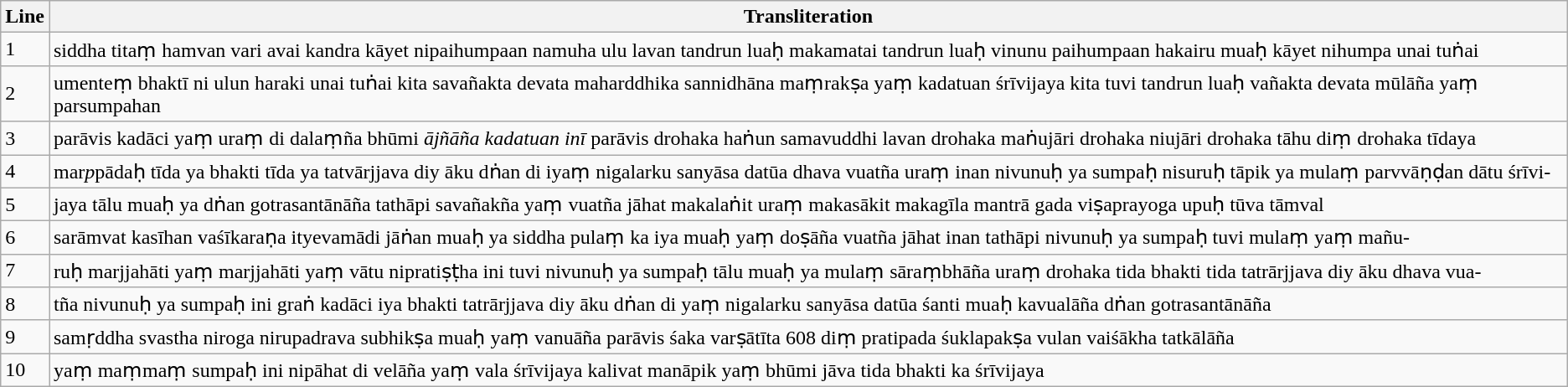<table class="wikitable">
<tr>
<th>Line</th>
<th>Transliteration</th>
</tr>
<tr>
<td>1</td>
<td>siddha titaṃ hamvan vari avai kandra kāyet nipaihumpaan namuha ulu lavan tandrun luaḥ makamatai tandrun luaḥ vinunu paihumpaan hakairu muaḥ kāyet nihumpa unai tuṅai</td>
</tr>
<tr>
<td>2</td>
<td>umenteṃ bhaktī ni ulun haraki unai tuṅai kita savañakta devata maharddhika sannidhāna maṃrakṣa yaṃ kadatuan śrīvijaya kita tuvi tandrun luaḥ vañakta devata mūlāña yaṃ parsumpahan</td>
</tr>
<tr>
<td>3</td>
<td>parāvis kadāci yaṃ uraṃ di dalaṃña bhūmi <em>ājñāña kadatuan inī</em> parāvis drohaka haṅun samavuddhi lavan drohaka maṅujāri drohaka niujāri drohaka tāhu diṃ drohaka tīdaya</td>
</tr>
<tr>
<td>4</td>
<td>mar<em>p</em>pādaḥ tīda ya bhakti tīda ya tatvārjjava diy āku dṅan di iyaṃ nigalarku sanyāsa datūa dhava vuatña uraṃ inan nivunuḥ ya sumpaḥ nisuruḥ tāpik ya mulaṃ parvvāṇḍan dātu śrīvi-</td>
</tr>
<tr>
<td>5</td>
<td>jaya tālu muaḥ ya dṅan gotrasantānāña tathāpi savañakña yaṃ vuatña jāhat makalaṅit uraṃ makasākit makagīla mantrā gada viṣaprayoga upuḥ tūva tāmval</td>
</tr>
<tr>
<td>6</td>
<td>sarāmvat kasīhan vaśīkaraṇa ityevamādi jāṅan muaḥ ya siddha pulaṃ ka iya muaḥ yaṃ doṣāña vuatña jāhat inan tathāpi nivunuḥ ya sumpaḥ tuvi mulaṃ yaṃ mañu-</td>
</tr>
<tr>
<td>7</td>
<td>ruḥ marjjahāti yaṃ marjjahāti yaṃ vātu nipratiṣṭha ini tuvi nivunuḥ ya sumpaḥ tālu muaḥ ya mulaṃ sāraṃbhāña uraṃ drohaka tida bhakti tida tatrārjjava diy āku dhava vua-</td>
</tr>
<tr>
<td>8</td>
<td>tña nivunuḥ ya sumpaḥ ini graṅ kadāci iya bhakti tatrārjjava diy āku dṅan di yaṃ nigalarku sanyāsa datūa śanti muaḥ kavualāña dṅan gotrasantānāña</td>
</tr>
<tr>
<td>9</td>
<td>samṛddha svastha niroga nirupadrava subhikṣa muaḥ yaṃ vanuāña parāvis śaka varṣātīta 608 diṃ pratipada śuklapakṣa vulan vaiśākha tatkālāña</td>
</tr>
<tr>
<td>10</td>
<td>yaṃ maṃmaṃ sumpaḥ ini nipāhat di velāña yaṃ vala śrīvijaya kalivat manāpik yaṃ bhūmi jāva tida bhakti ka śrīvijaya</td>
</tr>
</table>
